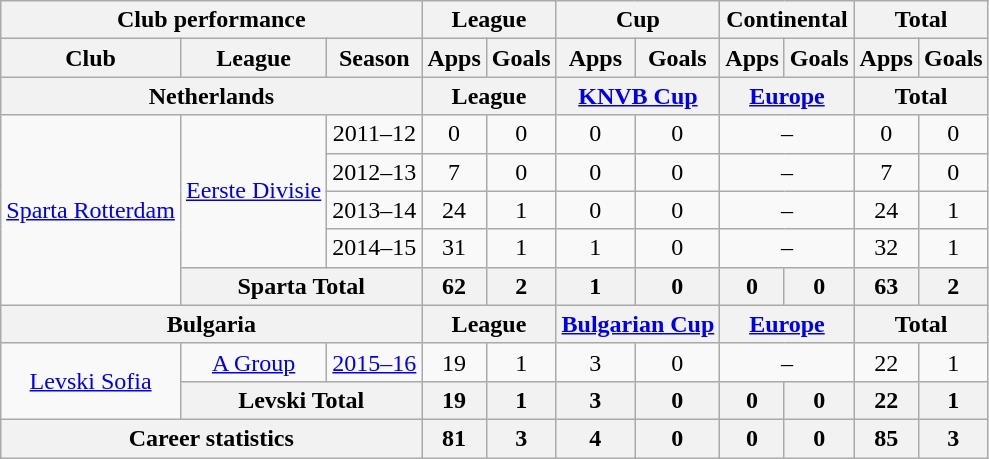<table class="wikitable" style="text-align: center">
<tr>
<th Colspan="3">Club performance</th>
<th Colspan="2">League</th>
<th Colspan="2">Cup</th>
<th Colspan="2">Continental</th>
<th Colspan="3">Total</th>
</tr>
<tr>
<th>Club</th>
<th>League</th>
<th>Season</th>
<th>Apps</th>
<th>Goals</th>
<th>Apps</th>
<th>Goals</th>
<th>Apps</th>
<th>Goals</th>
<th>Apps</th>
<th>Goals</th>
</tr>
<tr>
<th Colspan="3">Netherlands</th>
<th Colspan="2">League</th>
<th Colspan="2"><a href='#'>KNVB Cup</a></th>
<th Colspan="2"><a href='#'>Europe</a></th>
<th Colspan="2">Total</th>
</tr>
<tr>
<td rowspan="5"><a href='#'>Sparta Rotterdam</a></td>
<td rowspan="4"><a href='#'>Eerste Divisie</a></td>
<td>2011–12</td>
<td>0</td>
<td>0</td>
<td>0</td>
<td>0</td>
<td colspan="2">–</td>
<td>0</td>
<td>0</td>
</tr>
<tr>
<td>2012–13</td>
<td>7</td>
<td>0</td>
<td>0</td>
<td>0</td>
<td colspan="2">–</td>
<td>7</td>
<td>0</td>
</tr>
<tr>
<td>2013–14</td>
<td>24</td>
<td>1</td>
<td>0</td>
<td>0</td>
<td colspan="2">–</td>
<td>24</td>
<td>1</td>
</tr>
<tr>
<td>2014–15</td>
<td>31</td>
<td>1</td>
<td>1</td>
<td>0</td>
<td colspan="2">–</td>
<td>32</td>
<td>1</td>
</tr>
<tr>
<th colspan=2>Sparta Total</th>
<th>62</th>
<th>2</th>
<th>1</th>
<th>0</th>
<th>0</th>
<th>0</th>
<th>63</th>
<th>2</th>
</tr>
<tr>
<th Colspan="3">Bulgaria</th>
<th Colspan="2">League</th>
<th Colspan="2"><a href='#'>Bulgarian Cup</a></th>
<th Colspan="2"><a href='#'>Europe</a></th>
<th Colspan="2">Total</th>
</tr>
<tr>
<td rowspan="2"><a href='#'>Levski Sofia</a></td>
<td rowspan="1"><a href='#'>A Group</a></td>
<td><a href='#'>2015–16</a></td>
<td>19</td>
<td>1</td>
<td>3</td>
<td>0</td>
<td colspan="2">–</td>
<td>22</td>
<td>1</td>
</tr>
<tr>
<th colspan=2>Levski Total</th>
<th>19</th>
<th>1</th>
<th>3</th>
<th>0</th>
<th>0</th>
<th>0</th>
<th>22</th>
<th>1</th>
</tr>
<tr>
<th colspan="3">Career statistics</th>
<th>81</th>
<th>3</th>
<th>4</th>
<th>0</th>
<th>0</th>
<th>0</th>
<th>85</th>
<th>3</th>
</tr>
</table>
